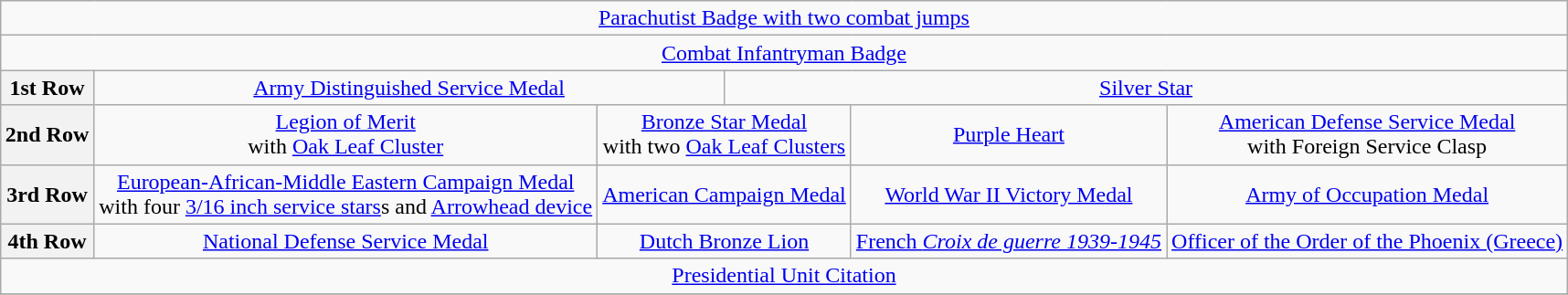<table class="wikitable" style="margin:1em auto; text-align:center;">
<tr>
<td colspan="19"><a href='#'>Parachutist Badge with two combat jumps</a></td>
</tr>
<tr>
<td colspan="19"><a href='#'>Combat Infantryman Badge</a></td>
</tr>
<tr>
<th>1st Row</th>
<td colspan="7"><a href='#'>Army Distinguished Service Medal</a></td>
<td colspan="7"><a href='#'>Silver Star</a></td>
</tr>
<tr>
<th>2nd Row</th>
<td colspan="4"><a href='#'>Legion of Merit</a> <br>with <a href='#'>Oak Leaf Cluster</a></td>
<td colspan="4"><a href='#'>Bronze Star Medal</a> <br>with two <a href='#'>Oak Leaf Clusters</a></td>
<td colspan="4"><a href='#'>Purple Heart</a></td>
<td colspan="4"><a href='#'>American Defense Service Medal</a> <br>with Foreign Service Clasp</td>
</tr>
<tr>
<th>3rd Row</th>
<td colspan="4"><a href='#'>European-African-Middle Eastern Campaign Medal</a> <br>with four <a href='#'>3/16 inch service stars</a>s and <a href='#'>Arrowhead device</a></td>
<td colspan="4"><a href='#'>American Campaign Medal</a></td>
<td colspan="4"><a href='#'>World War II Victory Medal</a></td>
<td colspan="4"><a href='#'>Army of Occupation Medal</a></td>
</tr>
<tr>
<th>4th Row</th>
<td colspan="4"><a href='#'>National Defense Service Medal</a></td>
<td colspan="4"><a href='#'>Dutch Bronze Lion</a></td>
<td colspan="4"><a href='#'>French <em>Croix de guerre 1939-1945</em></a></td>
<td colspan="4"><a href='#'>Officer of the Order of the Phoenix (Greece)</a></td>
</tr>
<tr>
<td colspan="19"><a href='#'>Presidential Unit Citation</a></td>
</tr>
<tr>
</tr>
</table>
